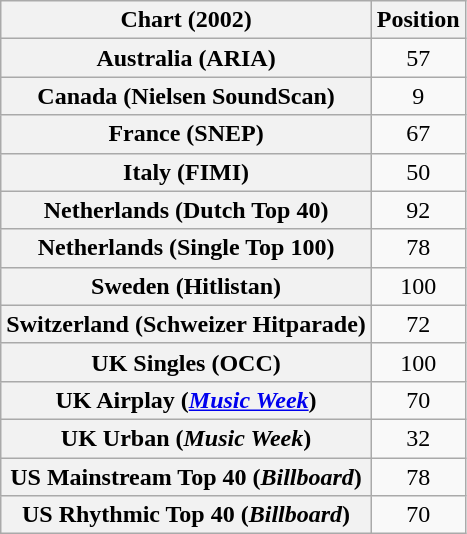<table class="wikitable sortable plainrowheaders" style="text-align:center">
<tr>
<th>Chart (2002)</th>
<th>Position</th>
</tr>
<tr>
<th scope="row">Australia (ARIA)</th>
<td>57</td>
</tr>
<tr>
<th scope="row">Canada (Nielsen SoundScan)</th>
<td>9</td>
</tr>
<tr>
<th scope="row">France (SNEP)</th>
<td>67</td>
</tr>
<tr>
<th scope="row">Italy (FIMI)</th>
<td>50</td>
</tr>
<tr>
<th scope="row">Netherlands (Dutch Top 40)</th>
<td>92</td>
</tr>
<tr>
<th scope="row">Netherlands (Single Top 100)</th>
<td>78</td>
</tr>
<tr>
<th scope="row">Sweden (Hitlistan)</th>
<td>100</td>
</tr>
<tr>
<th scope="row">Switzerland (Schweizer Hitparade)</th>
<td>72</td>
</tr>
<tr>
<th scope="row">UK Singles (OCC)</th>
<td>100</td>
</tr>
<tr>
<th scope="row">UK Airplay (<em><a href='#'>Music Week</a></em>)</th>
<td>70</td>
</tr>
<tr>
<th scope="row">UK Urban (<em>Music Week</em>)</th>
<td>32</td>
</tr>
<tr>
<th scope="row">US Mainstream Top 40 (<em>Billboard</em>)</th>
<td>78</td>
</tr>
<tr>
<th scope="row">US Rhythmic Top 40 (<em>Billboard</em>)</th>
<td>70</td>
</tr>
</table>
